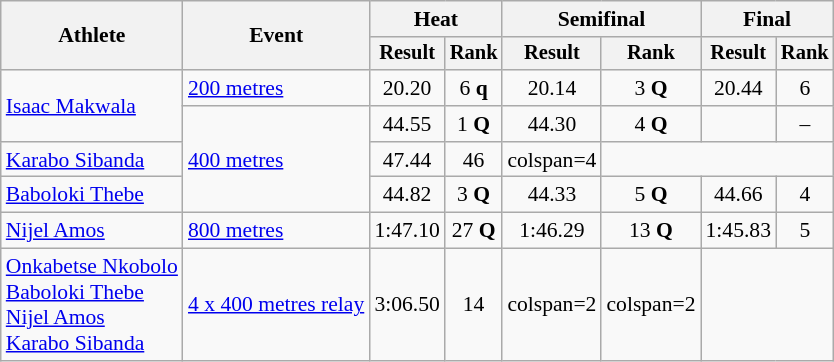<table class="wikitable" style="font-size:90%">
<tr>
<th rowspan="2">Athlete</th>
<th rowspan="2">Event</th>
<th colspan="2">Heat</th>
<th colspan="2">Semifinal</th>
<th colspan="2">Final</th>
</tr>
<tr style="font-size:95%">
<th>Result</th>
<th>Rank</th>
<th>Result</th>
<th>Rank</th>
<th>Result</th>
<th>Rank</th>
</tr>
<tr style=text-align:center>
<td style=text-align:left rowspan=2><a href='#'>Isaac Makwala</a></td>
<td style=text-align:left><a href='#'>200 metres</a></td>
<td>20.20</td>
<td>6 <strong>q</strong></td>
<td>20.14</td>
<td>3 <strong>Q</strong></td>
<td>20.44</td>
<td>6</td>
</tr>
<tr style=text-align:center>
<td style=text-align:left rowspan=3><a href='#'>400 metres</a></td>
<td>44.55</td>
<td>1 <strong>Q</strong></td>
<td>44.30</td>
<td>4 <strong>Q</strong></td>
<td></td>
<td>–</td>
</tr>
<tr style=text-align:center>
<td style=text-align:left><a href='#'>Karabo Sibanda</a></td>
<td>47.44</td>
<td>46</td>
<td>colspan=4 </td>
</tr>
<tr style=text-align:center>
<td style=text-align:left><a href='#'>Baboloki Thebe</a></td>
<td>44.82</td>
<td>3 <strong>Q</strong></td>
<td>44.33</td>
<td>5 <strong>Q</strong></td>
<td>44.66</td>
<td>4</td>
</tr>
<tr style=text-align:center>
<td style=text-align:left><a href='#'>Nijel Amos</a></td>
<td style=text-align:left><a href='#'>800 metres</a></td>
<td>1:47.10</td>
<td>27 <strong>Q</strong></td>
<td>1:46.29</td>
<td>13 <strong>Q</strong></td>
<td>1:45.83</td>
<td>5</td>
</tr>
<tr style=text-align:center>
<td style=text-align:left><a href='#'>Onkabetse Nkobolo</a><br><a href='#'>Baboloki Thebe</a><br><a href='#'>Nijel Amos</a><br><a href='#'>Karabo Sibanda</a></td>
<td style=text-align:left><a href='#'>4 x 400 metres relay</a></td>
<td>3:06.50</td>
<td>14</td>
<td>colspan=2</td>
<td>colspan=2 </td>
</tr>
</table>
